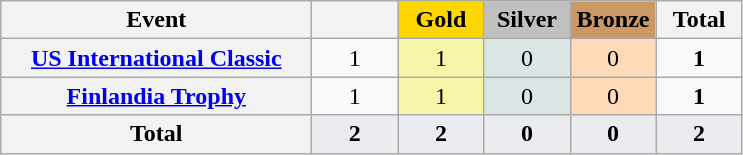<table class="wikitable sortable plainrowheaders" style="text-align:center">
<tr>
<th scope=col width=200px>Event</th>
<th scope=col width=50px></th>
<th scope=col width=50px style="background-color:gold">Gold</th>
<th scope=col width=50px style="background-color:silver">Silver</th>
<th scope=col width=50px style="background-color:#C96">Bronze</th>
<th scope=col width=50px>Total</th>
</tr>
<tr>
<th scope=row> <a href='#'>US International Classic</a></th>
<td>1</td>
<td bgcolor="#F7F6A8">1</td>
<td bgcolor="#DCE5E5">0</td>
<td bgcolor="#FFDAB9">0</td>
<td><strong>1</strong></td>
</tr>
<tr>
<th scope=row> <a href='#'>Finlandia Trophy</a></th>
<td>1</td>
<td bgcolor="#F7F6A8">1</td>
<td bgcolor="#DCE5E5">0</td>
<td bgcolor=#FFDAB9>0</td>
<td><strong>1</strong></td>
</tr>
<tr style="background:#EAECF0; font-weight:bold">
<th scope="row"><strong>Total</strong></th>
<td>2</td>
<td>2</td>
<td>0</td>
<td>0</td>
<td>2</td>
</tr>
</table>
